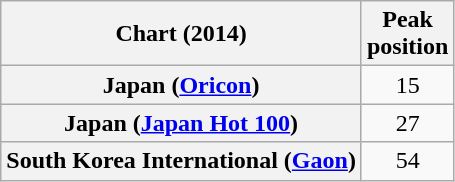<table class="wikitable sortable plainrowheaders" style="text-align:center">
<tr>
<th scope="col">Chart (2014)</th>
<th scope="col">Peak<br> position</th>
</tr>
<tr>
<th scope="row">Japan (<a href='#'>Oricon</a>)</th>
<td>15</td>
</tr>
<tr>
<th scope="row">Japan (<a href='#'>Japan Hot 100</a>)</th>
<td>27</td>
</tr>
<tr>
<th scope="row">South Korea International (<a href='#'>Gaon</a>)</th>
<td>54</td>
</tr>
</table>
